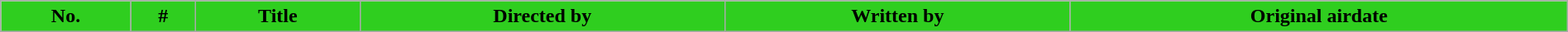<table class="wikitable plainrowheaders"  style="width:100%; background:#fff;">
<tr>
<th style="background:#2FCE1F;">No.</th>
<th style="background:#2FCE1F;">#</th>
<th style="background:#2FCE1F;">Title</th>
<th style="background:#2FCE1F;">Directed by</th>
<th style="background:#2FCE1F;">Written by</th>
<th style="background:#2FCE1F;">Original airdate<br>




</th>
</tr>
</table>
